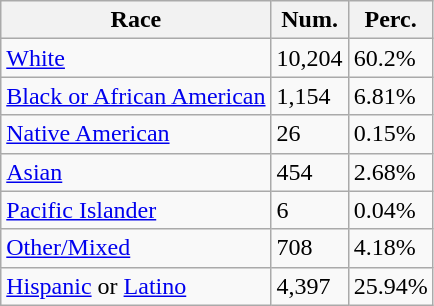<table class="wikitable">
<tr>
<th>Race</th>
<th>Num.</th>
<th>Perc.</th>
</tr>
<tr>
<td><a href='#'>White</a></td>
<td>10,204</td>
<td>60.2%</td>
</tr>
<tr>
<td><a href='#'>Black or African American</a></td>
<td>1,154</td>
<td>6.81%</td>
</tr>
<tr>
<td><a href='#'>Native American</a></td>
<td>26</td>
<td>0.15%</td>
</tr>
<tr>
<td><a href='#'>Asian</a></td>
<td>454</td>
<td>2.68%</td>
</tr>
<tr>
<td><a href='#'>Pacific Islander</a></td>
<td>6</td>
<td>0.04%</td>
</tr>
<tr>
<td><a href='#'>Other/Mixed</a></td>
<td>708</td>
<td>4.18%</td>
</tr>
<tr>
<td><a href='#'>Hispanic</a> or <a href='#'>Latino</a></td>
<td>4,397</td>
<td>25.94%</td>
</tr>
</table>
